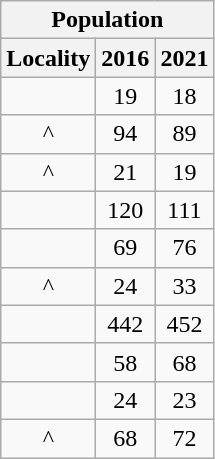<table class="wikitable" style="text-align:center;">
<tr>
<th colspan="3" style="text-align:center;  font-weight:bold">Population</th>
</tr>
<tr>
<th style="text-align:center; background:  font-weight:bold">Locality</th>
<th style="text-align:center; background:  font-weight:bold"><strong>2016</strong></th>
<th style="text-align:center; background:  font-weight:bold"><strong>2021</strong></th>
</tr>
<tr>
<td></td>
<td>19</td>
<td>18</td>
</tr>
<tr>
<td>^</td>
<td>94</td>
<td>89</td>
</tr>
<tr>
<td>^</td>
<td>21</td>
<td>19</td>
</tr>
<tr>
<td></td>
<td>120</td>
<td>111</td>
</tr>
<tr>
<td></td>
<td>69</td>
<td>76</td>
</tr>
<tr>
<td>^</td>
<td>24</td>
<td>33</td>
</tr>
<tr>
<td></td>
<td>442</td>
<td>452</td>
</tr>
<tr>
<td></td>
<td>58</td>
<td>68</td>
</tr>
<tr>
<td></td>
<td>24</td>
<td>23</td>
</tr>
<tr>
<td>^</td>
<td>68</td>
<td>72</td>
</tr>
</table>
